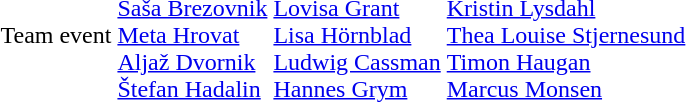<table>
<tr>
<td>Team event</td>
<td colspan=2><br><a href='#'>Saša Brezovnik</a><br><a href='#'>Meta Hrovat</a><br><a href='#'>Aljaž Dvornik</a><br><a href='#'>Štefan Hadalin</a></td>
<td colspan=2><br><a href='#'>Lovisa Grant</a><br><a href='#'>Lisa Hörnblad</a><br><a href='#'>Ludwig Cassman</a><br><a href='#'>Hannes Grym</a></td>
<td colspan=2><br><a href='#'>Kristin Lysdahl</a><br><a href='#'>Thea Louise Stjernesund</a><br><a href='#'>Timon Haugan</a><br><a href='#'>Marcus Monsen</a></td>
</tr>
</table>
